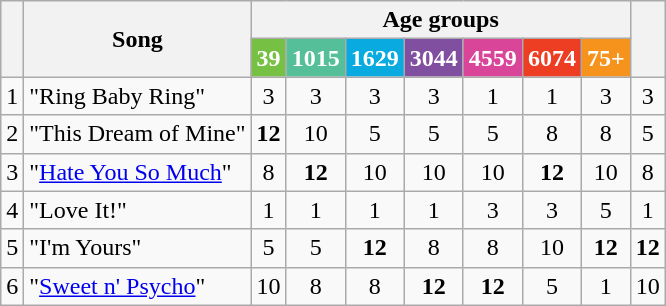<table class="wikitable" style="margin: 1em auto 1em auto; text-align:center;">
<tr>
<th rowspan="2"></th>
<th rowspan="2">Song</th>
<th colspan="7">Age groups</th>
<th rowspan="2"></th>
</tr>
<tr>
<th style="background:#76C043;color:white;">39</th>
<th style="background:#55BF9A;color:white;">1015</th>
<th style="background:#09AAE0;color:white;">1629</th>
<th style="background:#804F9F;color:white;">3044</th>
<th style="background:#D94599;color:white;">4559</th>
<th style="background:#ED3E23;color:white;">6074</th>
<th style="background:#F6931D;color:white;">75+</th>
</tr>
<tr>
<td>1</td>
<td align="left">"Ring Baby Ring"</td>
<td>3</td>
<td>3</td>
<td>3</td>
<td>3</td>
<td>1</td>
<td>1</td>
<td>3</td>
<td>3</td>
</tr>
<tr>
<td>2</td>
<td align="left">"This Dream of Mine"</td>
<td><strong>12</strong></td>
<td>10</td>
<td>5</td>
<td>5</td>
<td>5</td>
<td>8</td>
<td>8</td>
<td>5</td>
</tr>
<tr>
<td>3</td>
<td align="left">"<a href='#'>Hate You So Much</a>"</td>
<td>8</td>
<td><strong>12</strong></td>
<td>10</td>
<td>10</td>
<td>10</td>
<td><strong>12</strong></td>
<td>10</td>
<td>8</td>
</tr>
<tr>
<td>4</td>
<td align="left">"Love It!"</td>
<td>1</td>
<td>1</td>
<td>1</td>
<td>1</td>
<td>3</td>
<td>3</td>
<td>5</td>
<td>1</td>
</tr>
<tr>
<td>5</td>
<td align="left">"I'm Yours"</td>
<td>5</td>
<td>5</td>
<td><strong>12</strong></td>
<td>8</td>
<td>8</td>
<td>10</td>
<td><strong>12</strong></td>
<td><strong>12</strong></td>
</tr>
<tr>
<td>6</td>
<td align="left">"<a href='#'>Sweet n' Psycho</a>"</td>
<td>10</td>
<td>8</td>
<td>8</td>
<td><strong>12</strong></td>
<td><strong>12</strong></td>
<td>5</td>
<td>1</td>
<td>10</td>
</tr>
</table>
